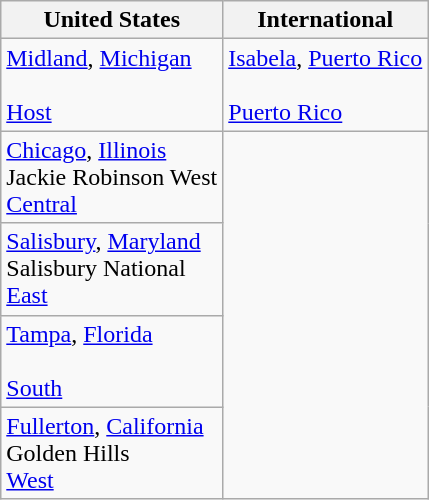<table class="wikitable">
<tr>
<th>United States</th>
<th>International</th>
</tr>
<tr>
<td> <a href='#'>Midland</a>, <a href='#'>Michigan</a><br><br><a href='#'>Host</a></td>
<td> <a href='#'>Isabela</a>, <a href='#'>Puerto Rico</a><br><br><a href='#'>Puerto Rico</a></td>
</tr>
<tr>
<td> <a href='#'>Chicago</a>, <a href='#'>Illinois</a><br>Jackie Robinson West<br><a href='#'>Central</a></td>
<td rowspan=4></td>
</tr>
<tr>
<td> <a href='#'>Salisbury</a>, <a href='#'>Maryland</a><br>Salisbury National<br><a href='#'>East</a></td>
</tr>
<tr>
<td> <a href='#'>Tampa</a>, <a href='#'>Florida</a><br><br><a href='#'>South</a></td>
</tr>
<tr>
<td> <a href='#'>Fullerton</a>, <a href='#'>California</a><br>Golden Hills<br><a href='#'>West</a></td>
</tr>
</table>
